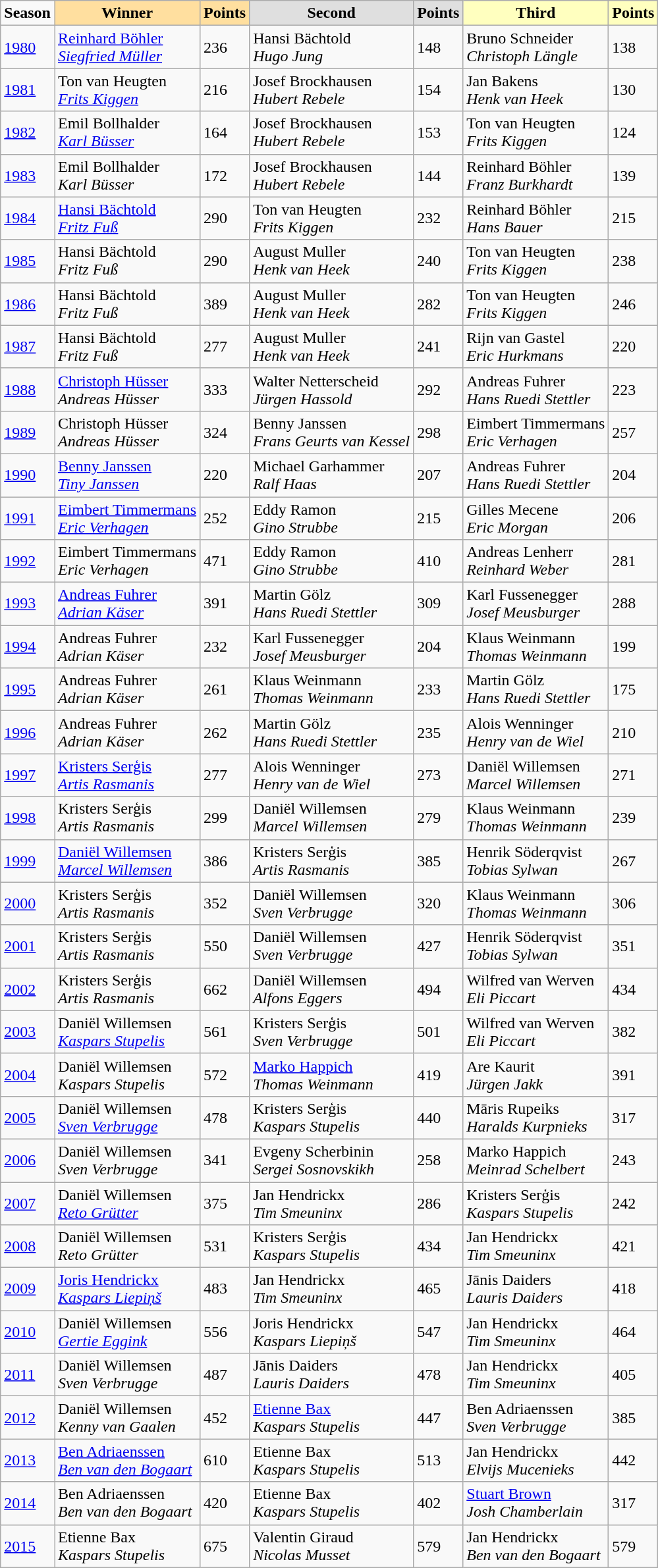<table class="wikitable">
<tr align="center">
<td><strong>Season</strong></td>
<td style="background:#ffdf9f;"><strong>Winner</strong></td>
<td style="background:#ffdf9f;"><strong>Points</strong></td>
<td style="background:#dfdfdf;"><strong>Second</strong></td>
<td style="background:#dfdfdf;"><strong>Points</strong></td>
<td style="background:#ffffbf;"><strong>Third</strong></td>
<td style="background:#ffffbf;"><strong>Points</strong></td>
</tr>
<tr align="left">
<td><a href='#'>1980</a></td>
<td> <a href='#'>Reinhard Böhler</a> <br> <em><a href='#'>Siegfried Müller</a> </em></td>
<td>236</td>
<td> Hansi Bächtold <br> <em>Hugo Jung</em></td>
<td>148</td>
<td> Bruno Schneider <br> <em>Christoph Längle</em></td>
<td>138</td>
</tr>
<tr align="left">
<td><a href='#'>1981</a></td>
<td> Ton van Heugten <br> <em><a href='#'>Frits Kiggen</a></em></td>
<td>216</td>
<td> Josef Brockhausen <br> <em>Hubert Rebele</em></td>
<td>154</td>
<td> Jan Bakens <br> <em>Henk van Heek</em></td>
<td>130</td>
</tr>
<tr align="left">
<td><a href='#'>1982</a></td>
<td> Emil Bollhalder <br> <em><a href='#'>Karl Büsser</a></em></td>
<td>164</td>
<td> Josef Brockhausen <br> <em>Hubert Rebele</em></td>
<td>153</td>
<td> Ton van Heugten <br> <em>Frits Kiggen</em></td>
<td>124</td>
</tr>
<tr align="left">
<td><a href='#'>1983</a></td>
<td> Emil Bollhalder <br> <em>Karl Büsser</em></td>
<td>172</td>
<td> Josef Brockhausen <br> <em>Hubert Rebele</em></td>
<td>144</td>
<td> Reinhard Böhler <br> <em>Franz Burkhardt</em></td>
<td>139</td>
</tr>
<tr align="left">
<td><a href='#'>1984</a></td>
<td> <a href='#'>Hansi Bächtold</a> <br> <em><a href='#'>Fritz Fuß</a></em></td>
<td>290</td>
<td> Ton van Heugten <br> <em>Frits Kiggen</em></td>
<td>232</td>
<td> Reinhard Böhler <br> <em>Hans Bauer</em></td>
<td>215</td>
</tr>
<tr align="left">
<td><a href='#'>1985</a></td>
<td> Hansi Bächtold <br> <em>Fritz Fuß</em></td>
<td>290</td>
<td> August Muller <br> <em>Henk van Heek</em></td>
<td>240</td>
<td> Ton van Heugten <br> <em>Frits Kiggen</em></td>
<td>238</td>
</tr>
<tr align="left">
<td><a href='#'>1986</a></td>
<td> Hansi Bächtold <br> <em>Fritz Fuß</em></td>
<td>389</td>
<td> August Muller <br> <em>Henk van Heek</em></td>
<td>282</td>
<td> Ton van Heugten <br> <em>Frits Kiggen</em></td>
<td>246</td>
</tr>
<tr align="left">
<td><a href='#'>1987</a></td>
<td> Hansi Bächtold <br> <em>Fritz Fuß</em></td>
<td>277</td>
<td> August Muller <br> <em>Henk van Heek</em></td>
<td>241</td>
<td> Rijn van Gastel <br> <em>Eric Hurkmans</em></td>
<td>220</td>
</tr>
<tr align="left">
<td><a href='#'>1988</a></td>
<td> <a href='#'>Christoph Hüsser</a> <br> <em>Andreas Hüsser</em></td>
<td>333</td>
<td> Walter Netterscheid <br> <em>Jürgen Hassold</em></td>
<td>292</td>
<td> Andreas Fuhrer <br> <em>Hans Ruedi Stettler</em></td>
<td>223</td>
</tr>
<tr align="left">
<td><a href='#'>1989</a></td>
<td> Christoph Hüsser <br> <em>Andreas Hüsser</em></td>
<td>324</td>
<td> Benny Janssen <br> <em>Frans Geurts van Kessel</em></td>
<td>298</td>
<td> Eimbert Timmermans <br> <em>Eric Verhagen</em></td>
<td>257</td>
</tr>
<tr align="left">
<td><a href='#'>1990</a></td>
<td> <a href='#'>Benny Janssen</a> <br> <em><a href='#'>Tiny Janssen</a></em></td>
<td>220</td>
<td> Michael Garhammer <br> <em>Ralf Haas</em></td>
<td>207</td>
<td> Andreas Fuhrer <br> <em>Hans Ruedi Stettler</em></td>
<td>204</td>
</tr>
<tr align="left">
<td><a href='#'>1991</a></td>
<td> <a href='#'>Eimbert Timmermans</a> <br> <em><a href='#'>Eric Verhagen</a></em></td>
<td>252</td>
<td> Eddy Ramon <br> <em>Gino Strubbe</em></td>
<td>215</td>
<td> Gilles Mecene <br> <em>Eric Morgan</em></td>
<td>206</td>
</tr>
<tr align="left">
<td><a href='#'>1992</a></td>
<td> Eimbert Timmermans <br> <em>Eric Verhagen</em></td>
<td>471</td>
<td> Eddy Ramon <br> <em>Gino Strubbe</em></td>
<td>410</td>
<td> Andreas Lenherr <br>  <em>Reinhard Weber</em></td>
<td>281</td>
</tr>
<tr align="left">
<td><a href='#'>1993</a></td>
<td> <a href='#'>Andreas Fuhrer</a> <br> <em><a href='#'>Adrian Käser</a></em></td>
<td>391</td>
<td> Martin Gölz <br>  <em>Hans Ruedi Stettler</em></td>
<td>309</td>
<td> Karl Fussenegger <br> <em>Josef Meusburger</em></td>
<td>288</td>
</tr>
<tr align="left">
<td><a href='#'>1994</a></td>
<td> Andreas Fuhrer <br> <em>Adrian Käser</em></td>
<td>232</td>
<td> Karl Fussenegger <br> <em>Josef Meusburger</em></td>
<td>204</td>
<td> Klaus Weinmann <br> <em>Thomas Weinmann</em></td>
<td>199</td>
</tr>
<tr align="left">
<td><a href='#'>1995</a></td>
<td> Andreas Fuhrer <br> <em>Adrian Käser</em></td>
<td>261</td>
<td> Klaus Weinmann <br> <em>Thomas Weinmann</em></td>
<td>233</td>
<td> Martin Gölz <br>  <em>Hans Ruedi Stettler</em></td>
<td>175</td>
</tr>
<tr align="left">
<td><a href='#'>1996</a></td>
<td> Andreas Fuhrer <br> <em>Adrian Käser</em></td>
<td>262</td>
<td> Martin Gölz <br>  <em>Hans Ruedi Stettler</em></td>
<td>235</td>
<td> Alois Wenninger <br>  <em>Henry van de Wiel</em></td>
<td>210</td>
</tr>
<tr align="left">
<td><a href='#'>1997</a></td>
<td> <a href='#'>Kristers Serģis</a> <br> <em><a href='#'>Artis Rasmanis</a></em></td>
<td>277</td>
<td> Alois Wenninger <br>  <em>Henry van de Wiel</em></td>
<td>273</td>
<td> Daniël Willemsen <br> <em>Marcel Willemsen</em></td>
<td>271</td>
</tr>
<tr align="left">
<td><a href='#'>1998</a></td>
<td> Kristers Serģis <br> <em>Artis Rasmanis</em></td>
<td>299</td>
<td> Daniël Willemsen <br> <em>Marcel Willemsen</em></td>
<td>279</td>
<td> Klaus Weinmann <br> <em>Thomas Weinmann</em></td>
<td>239</td>
</tr>
<tr align="left">
<td><a href='#'>1999</a></td>
<td> <a href='#'>Daniël Willemsen</a> <br> <em><a href='#'>Marcel Willemsen</a></em></td>
<td>386</td>
<td> Kristers Serģis <br> <em>Artis Rasmanis</em></td>
<td>385</td>
<td> Henrik Söderqvist <br> <em>Tobias Sylwan</em></td>
<td>267</td>
</tr>
<tr align="left">
<td><a href='#'>2000</a></td>
<td> Kristers Serģis <br> <em>Artis Rasmanis</em></td>
<td>352</td>
<td> Daniël Willemsen <br>  <em>Sven Verbrugge</em></td>
<td>320</td>
<td> Klaus Weinmann <br> <em>Thomas Weinmann</em></td>
<td>306</td>
</tr>
<tr align="left">
<td><a href='#'>2001</a></td>
<td> Kristers Serģis <br> <em>Artis Rasmanis</em></td>
<td>550</td>
<td> Daniël Willemsen <br>  <em>Sven Verbrugge</em></td>
<td>427</td>
<td> Henrik Söderqvist <br> <em>Tobias Sylwan</em></td>
<td>351</td>
</tr>
<tr align="left">
<td><a href='#'>2002</a></td>
<td> Kristers Serģis <br> <em>Artis Rasmanis</em></td>
<td>662</td>
<td> Daniël Willemsen <br>  <em>Alfons Eggers</em></td>
<td>494</td>
<td> Wilfred van Werven <br>  <em>Eli Piccart</em></td>
<td>434</td>
</tr>
<tr align="left">
<td><a href='#'>2003</a></td>
<td> Daniël Willemsen <br>  <em><a href='#'>Kaspars Stupelis</a></em></td>
<td>561</td>
<td> Kristers Serģis <br>  <em>Sven Verbrugge</em></td>
<td>501</td>
<td> Wilfred van Werven <br>  <em>Eli Piccart</em></td>
<td>382</td>
</tr>
<tr align="left">
<td><a href='#'>2004</a></td>
<td> Daniël Willemsen <br>  <em>Kaspars Stupelis</em></td>
<td>572</td>
<td> <a href='#'>Marko Happich</a> <br> <em>Thomas Weinmann</em></td>
<td>419</td>
<td> Are Kaurit <br> <em>Jürgen Jakk</em></td>
<td>391</td>
</tr>
<tr align="left">
<td><a href='#'>2005</a></td>
<td> Daniël Willemsen <br>  <em><a href='#'>Sven Verbrugge</a></em></td>
<td>478</td>
<td> Kristers Serģis <br> <em>Kaspars Stupelis</em></td>
<td>440</td>
<td> Māris Rupeiks <br> <em>Haralds Kurpnieks</em></td>
<td>317</td>
</tr>
<tr align="left">
<td><a href='#'>2006</a></td>
<td> Daniël Willemsen <br>  <em>Sven Verbrugge</em></td>
<td>341</td>
<td> Evgeny Scherbinin <br> <em>Sergei Sosnovskikh</em></td>
<td>258</td>
<td> Marko Happich <br>  <em>Meinrad Schelbert</em></td>
<td>243</td>
</tr>
<tr align="left">
<td><a href='#'>2007</a></td>
<td> Daniël Willemsen <br>  <em><a href='#'>Reto Grütter</a></em></td>
<td>375</td>
<td> Jan Hendrickx <br> <em>Tim Smeuninx</em></td>
<td>286</td>
<td> Kristers Serģis <br> <em>Kaspars Stupelis</em></td>
<td>242</td>
</tr>
<tr align="left">
<td><a href='#'>2008</a></td>
<td> Daniël Willemsen <br>  <em>Reto Grütter</em></td>
<td>531</td>
<td> Kristers Serģis <br> <em>Kaspars Stupelis</em></td>
<td>434</td>
<td> Jan Hendrickx <br> <em>Tim Smeuninx</em></td>
<td>421</td>
</tr>
<tr align="left">
<td><a href='#'>2009</a></td>
<td> <a href='#'>Joris Hendrickx</a> <br>  <em><a href='#'>Kaspars Liepiņš</a></em></td>
<td>483</td>
<td> Jan Hendrickx <br> <em>Tim Smeuninx</em></td>
<td>465</td>
<td> Jānis Daiders <br> <em>Lauris Daiders</em></td>
<td>418</td>
</tr>
<tr align="left">
<td><a href='#'>2010</a></td>
<td> Daniël Willemsen <br> <em><a href='#'>Gertie Eggink</a></em></td>
<td>556</td>
<td> Joris Hendrickx <br>  <em>Kaspars Liepiņš</em></td>
<td>547</td>
<td> Jan Hendrickx <br> <em>Tim Smeuninx</em></td>
<td>464</td>
</tr>
<tr align="left">
<td><a href='#'>2011</a></td>
<td> Daniël Willemsen <br>  <em>Sven Verbrugge</em></td>
<td>487</td>
<td> Jānis Daiders <br> <em>Lauris Daiders</em></td>
<td>478</td>
<td> Jan Hendrickx <br> <em>Tim Smeuninx</em></td>
<td>405</td>
</tr>
<tr align="left">
<td><a href='#'>2012</a></td>
<td> Daniël Willemsen <br> <em>Kenny van Gaalen</em></td>
<td>452</td>
<td> <a href='#'>Etienne Bax</a> <br>  <em>Kaspars Stupelis</em></td>
<td>447</td>
<td> Ben Adriaenssen <br> <em>Sven Verbrugge</em></td>
<td>385</td>
</tr>
<tr align="left">
<td><a href='#'>2013</a></td>
<td> <a href='#'>Ben Adriaenssen</a> <br>  <em><a href='#'>Ben van den Bogaart</a></em></td>
<td>610</td>
<td> Etienne Bax <br>  <em>Kaspars Stupelis</em></td>
<td>513</td>
<td> Jan Hendrickx <br>  <em>Elvijs Mucenieks</em></td>
<td>442</td>
</tr>
<tr align="left">
<td><a href='#'>2014</a></td>
<td> Ben Adriaenssen <br>  <em>Ben van den Bogaart</em></td>
<td>420</td>
<td> Etienne Bax <br>  <em>Kaspars Stupelis</em></td>
<td>402</td>
<td> <a href='#'>Stuart Brown</a> <br> <em>Josh Chamberlain</em></td>
<td>317</td>
</tr>
<tr align="left">
<td><a href='#'>2015</a></td>
<td> Etienne Bax <br>  <em>Kaspars Stupelis</em></td>
<td>675</td>
<td> Valentin Giraud <br> <em>Nicolas Musset</em></td>
<td>579</td>
<td> Jan Hendrickx <br>  <em>Ben van den Bogaart</em></td>
<td>579</td>
</tr>
</table>
